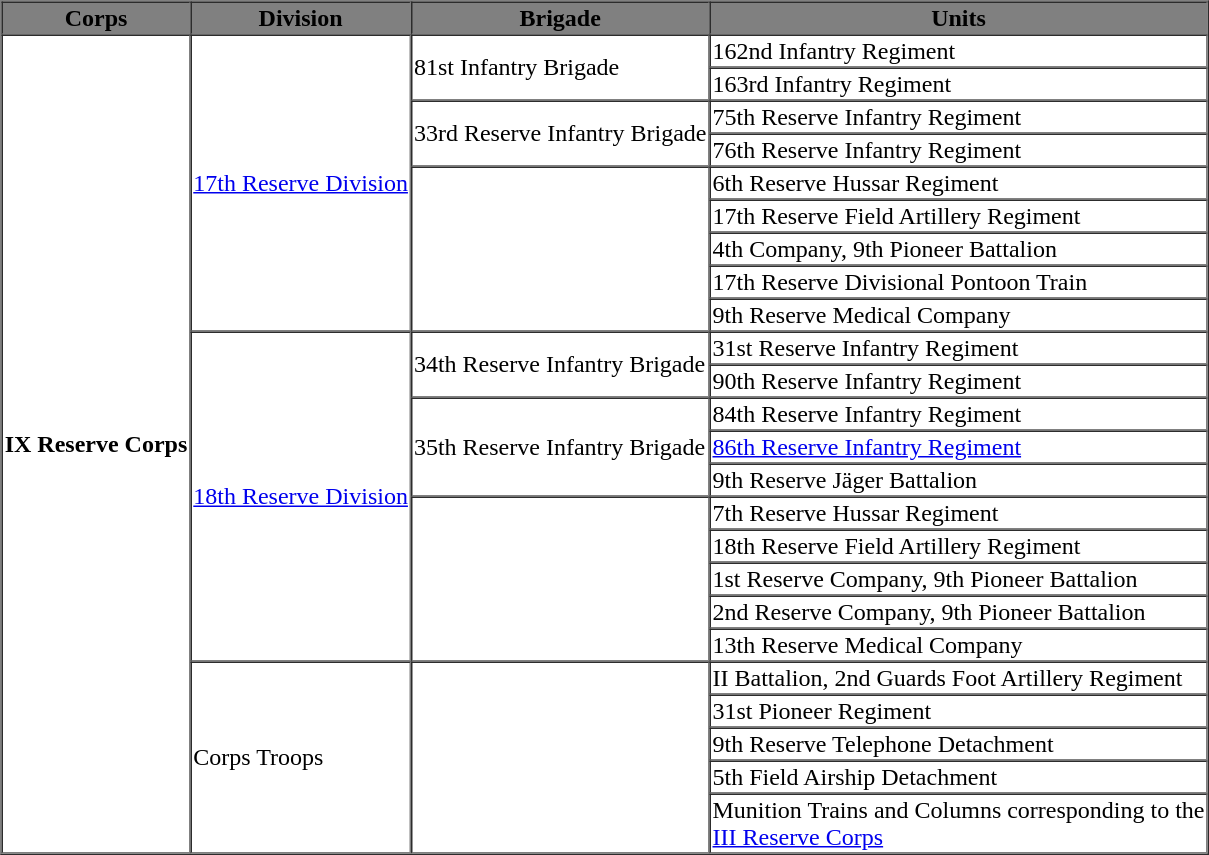<table style="float: right;" border="1" cellpadding="1" cellspacing="0" style="font-size: 100%; border: gray solid 1px; border-collapse: collapse; text-align: center;">
<tr style="background-color:grey; color:black;">
<th>Corps</th>
<th>Division</th>
<th>Brigade</th>
<th>Units</th>
</tr>
<tr>
<td ROWSPAN=24><strong>IX Reserve Corps</strong></td>
<td ROWSPAN=9><a href='#'>17th Reserve Division</a></td>
<td ROWSPAN=2>81st Infantry Brigade</td>
<td>162nd Infantry Regiment</td>
</tr>
<tr>
<td>163rd Infantry Regiment</td>
</tr>
<tr>
<td ROWSPAN=2>33rd Reserve Infantry Brigade</td>
<td>75th Reserve Infantry Regiment</td>
</tr>
<tr>
<td>76th Reserve Infantry Regiment</td>
</tr>
<tr>
<td ROWSPAN=5></td>
<td>6th Reserve Hussar Regiment</td>
</tr>
<tr>
<td>17th Reserve Field Artillery Regiment</td>
</tr>
<tr>
<td>4th Company, 9th Pioneer Battalion</td>
</tr>
<tr>
<td>17th Reserve Divisional Pontoon Train</td>
</tr>
<tr>
<td>9th Reserve Medical Company</td>
</tr>
<tr>
<td ROWSPAN=10><a href='#'>18th Reserve Division</a></td>
<td ROWSPAN=2>34th Reserve Infantry Brigade</td>
<td>31st Reserve Infantry Regiment</td>
</tr>
<tr>
<td>90th Reserve Infantry Regiment</td>
</tr>
<tr>
<td ROWSPAN=3>35th Reserve Infantry Brigade</td>
<td>84th Reserve Infantry Regiment</td>
</tr>
<tr>
<td><a href='#'>86th Reserve Infantry Regiment</a></td>
</tr>
<tr>
<td>9th Reserve Jäger Battalion</td>
</tr>
<tr>
<td ROWSPAN=5></td>
<td>7th Reserve Hussar Regiment</td>
</tr>
<tr>
<td>18th Reserve Field Artillery Regiment</td>
</tr>
<tr>
<td>1st Reserve Company, 9th Pioneer Battalion</td>
</tr>
<tr>
<td>2nd Reserve Company, 9th Pioneer Battalion</td>
</tr>
<tr>
<td>13th Reserve Medical Company</td>
</tr>
<tr>
<td ROWSPAN=5>Corps Troops</td>
<td ROWSPAN=5></td>
<td>II Battalion, 2nd Guards Foot Artillery Regiment</td>
</tr>
<tr>
<td>31st Pioneer Regiment</td>
</tr>
<tr>
<td>9th Reserve Telephone Detachment</td>
</tr>
<tr>
<td>5th Field Airship Detachment</td>
</tr>
<tr>
<td>Munition Trains and Columns corresponding to the<br><a href='#'>III Reserve Corps</a></td>
</tr>
</table>
